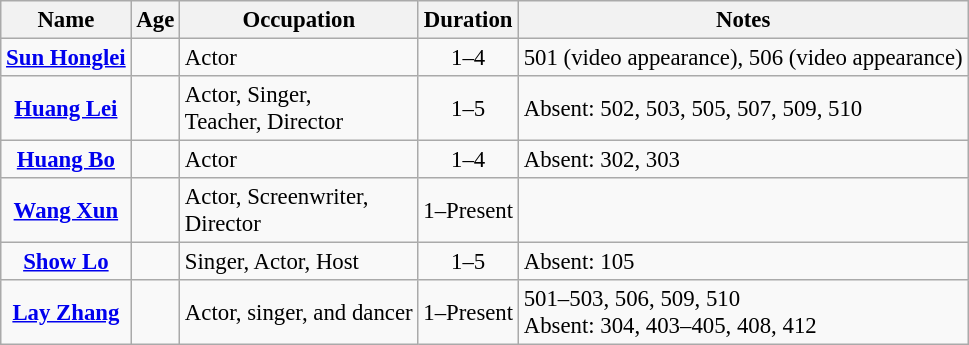<table class="wikitable" style="font-size:95%">
<tr>
<th>Name</th>
<th>Age</th>
<th>Occupation</th>
<th>Duration</th>
<th>Notes</th>
</tr>
<tr>
<td style="text-align: center;"><strong><a href='#'>Sun Honglei</a></strong></td>
<td style="text-align: center;"></td>
<td>Actor</td>
<td style="text-align: center;">1–4</td>
<td>501 (video appearance), 506 (video appearance)</td>
</tr>
<tr>
<td style="text-align: center;"><strong><a href='#'>Huang Lei</a></strong></td>
<td style="text-align: center;"></td>
<td>Actor, Singer,<br>Teacher, Director</td>
<td style="text-align: center;">1–5</td>
<td>Absent: 502, 503, 505, 507, 509, 510</td>
</tr>
<tr>
<td style="text-align: center;"><strong><a href='#'>Huang Bo</a></strong></td>
<td style="text-align: center;"></td>
<td>Actor</td>
<td style="text-align: center;">1–4</td>
<td>Absent: 302, 303</td>
</tr>
<tr>
<td style="text-align: center;"><strong><a href='#'>Wang Xun</a></strong></td>
<td style="text-align: center;"></td>
<td>Actor, Screenwriter,<br> Director</td>
<td style="text-align: center;">1–Present</td>
<td></td>
</tr>
<tr>
<td style="text-align: center;"><strong><a href='#'>Show Lo</a></strong></td>
<td style="text-align: center;"></td>
<td>Singer, Actor, Host</td>
<td style="text-align: center;">1–5</td>
<td>Absent: 105</td>
</tr>
<tr>
<td style="text-align: center;"><strong><a href='#'>Lay Zhang</a></strong></td>
<td style="text-align: center;"></td>
<td>Actor, singer, and dancer</td>
<td style="text-align: center;">1–Present</td>
<td>501–503, 506, 509, 510<br>Absent: 304, 403–405, 408, 412</td>
</tr>
</table>
